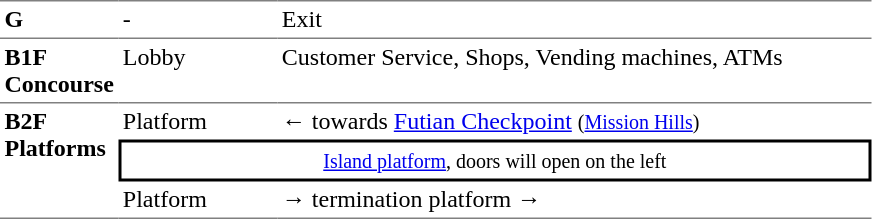<table table border=0 cellspacing=0 cellpadding=3>
<tr>
<td style="border-top:solid 1px gray;" width=50 valign=top><strong>G</strong></td>
<td style="border-top:solid 1px gray;" width=100 valign=top>-</td>
<td style="border-top:solid 1px gray;" width=390 valign=top>Exit</td>
</tr>
<tr>
<td style="border-bottom:solid 1px gray; border-top:solid 1px gray;" valign=top width=50><strong>B1F<br>Concourse</strong></td>
<td style="border-bottom:solid 1px gray; border-top:solid 1px gray;" valign=top width=100>Lobby</td>
<td style="border-bottom:solid 1px gray; border-top:solid 1px gray;" valign=top width=390>Customer Service, Shops, Vending machines, ATMs</td>
</tr>
<tr>
<td style="border-bottom:solid 1px gray;" rowspan=4 valign=top><strong>B2F<br>Platforms</strong></td>
<td>Platform </td>
<td>←  towards <a href='#'>Futian Checkpoint</a> <small>(<a href='#'>Mission Hills</a>)</small></td>
</tr>
<tr>
<td style="border-right:solid 2px black;border-left:solid 2px black;border-top:solid 2px black;border-bottom:solid 2px black;text-align:center;" colspan=2><small><a href='#'>Island platform</a>, doors will open on the left</small></td>
</tr>
<tr>
<td style="border-bottom:solid 1px gray;">Platform </td>
<td style="border-bottom:solid 1px gray;"><span>→</span>  termination platform →</td>
</tr>
</table>
